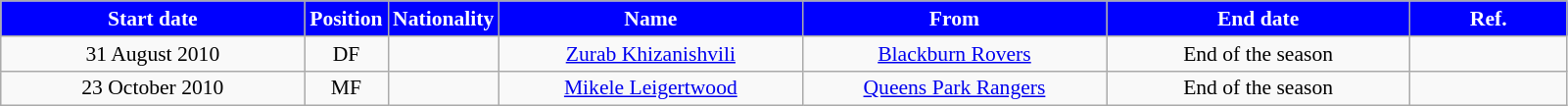<table class="wikitable"  style="text-align:center; font-size:90%; ">
<tr>
<th style="background:#00f; color:white; width:200px;">Start date</th>
<th style="background:#00f; color:white; width:50px;">Position</th>
<th style="background:#00f; color:white; width:50px;">Nationality</th>
<th style="background:#00f; color:white; width:200px;">Name</th>
<th style="background:#00f; color:white; width:200px;">From</th>
<th style="background:#00f; color:white; width:200px;">End date</th>
<th style="background:#00f; color:white; width:100px;">Ref.</th>
</tr>
<tr>
<td>31 August 2010</td>
<td>DF</td>
<td></td>
<td><a href='#'>Zurab Khizanishvili</a></td>
<td><a href='#'>Blackburn Rovers</a></td>
<td>End of the season</td>
<td></td>
</tr>
<tr>
<td>23 October 2010</td>
<td>MF</td>
<td></td>
<td><a href='#'>Mikele Leigertwood</a></td>
<td><a href='#'>Queens Park Rangers</a></td>
<td>End of the season</td>
<td></td>
</tr>
</table>
